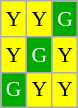<table class=wikitable style="font-size:90%;text-align:center;">
<tr>
<td style="background:#ff0;color:#000;">Y</td>
<td style="background:#ff0;color:#000;">Y</td>
<td style="background:#0a0;color:#fff;">G</td>
</tr>
<tr>
<td style="background:#ff0;color:#000;">Y</td>
<td style="background:#0a0;color:#fff;">G</td>
<td style="background:#ff0;color:#000;">Y</td>
</tr>
<tr>
<td style="background:#0a0;color:#fff;">G</td>
<td style="background:#ff0;color:#000;">Y</td>
<td style="background:#ff0;color:#000;">Y</td>
</tr>
</table>
